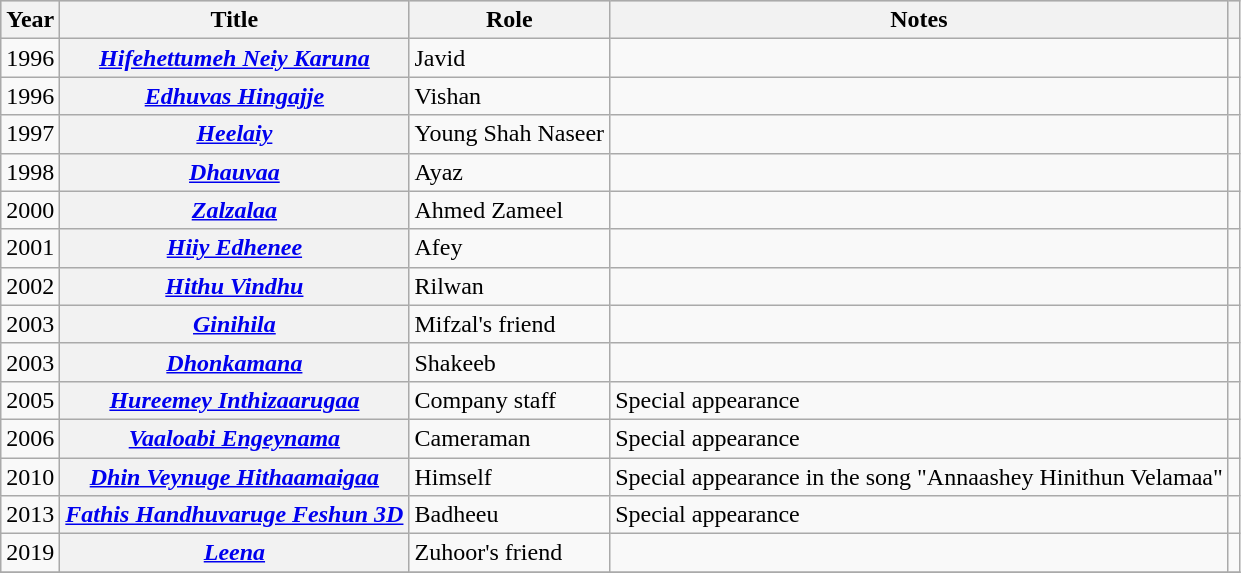<table class="wikitable sortable plainrowheaders">
<tr style="background:#ccc; text-align:center;">
<th scope="col">Year</th>
<th scope="col">Title</th>
<th scope="col">Role</th>
<th scope="col">Notes</th>
<th scope="col" class="unsortable"></th>
</tr>
<tr>
<td>1996</td>
<th scope="row"><em><a href='#'>Hifehettumeh Neiy Karuna</a></em></th>
<td>Javid</td>
<td></td>
<td style="text-align: center;"></td>
</tr>
<tr>
<td>1996</td>
<th scope="row"><em><a href='#'>Edhuvas Hingajje</a></em></th>
<td>Vishan</td>
<td></td>
<td style="text-align: center;"></td>
</tr>
<tr>
<td>1997</td>
<th scope="row"><em><a href='#'>Heelaiy</a></em></th>
<td>Young Shah Naseer</td>
<td></td>
<td style="text-align: center;"></td>
</tr>
<tr>
<td>1998</td>
<th scope="row"><em><a href='#'>Dhauvaa</a></em></th>
<td>Ayaz</td>
<td></td>
<td style="text-align: center;"></td>
</tr>
<tr>
<td>2000</td>
<th scope="row"><em><a href='#'>Zalzalaa</a></em></th>
<td>Ahmed Zameel</td>
<td></td>
<td style="text-align: center;"></td>
</tr>
<tr>
<td>2001</td>
<th scope="row"><em><a href='#'>Hiiy Edhenee</a></em></th>
<td>Afey</td>
<td></td>
<td style="text-align: center;"></td>
</tr>
<tr>
<td>2002</td>
<th scope="row"><em><a href='#'>Hithu Vindhu</a></em></th>
<td>Rilwan</td>
<td></td>
<td style="text-align: center;"></td>
</tr>
<tr>
<td>2003</td>
<th scope="row"><em><a href='#'>Ginihila</a></em></th>
<td>Mifzal's friend</td>
<td></td>
<td style="text-align: center;"></td>
</tr>
<tr>
<td>2003</td>
<th scope="row"><em><a href='#'>Dhonkamana</a></em></th>
<td>Shakeeb</td>
<td></td>
<td style="text-align: center;"></td>
</tr>
<tr>
<td>2005</td>
<th scope="row"><em><a href='#'>Hureemey Inthizaarugaa</a></em></th>
<td>Company staff</td>
<td>Special appearance</td>
<td style="text-align: center;"></td>
</tr>
<tr>
<td>2006</td>
<th scope="row"><em><a href='#'>Vaaloabi Engeynama</a></em></th>
<td>Cameraman</td>
<td>Special appearance</td>
<td style="text-align: center;"></td>
</tr>
<tr>
<td>2010</td>
<th scope="row"><em><a href='#'>Dhin Veynuge Hithaamaigaa</a></em></th>
<td>Himself</td>
<td>Special appearance in the song "Annaashey Hinithun Velamaa"</td>
<td style="text-align: center;"></td>
</tr>
<tr>
<td>2013</td>
<th scope="row"><em><a href='#'>Fathis Handhuvaruge Feshun 3D</a></em></th>
<td>Badheeu</td>
<td>Special appearance</td>
<td style="text-align: center;"></td>
</tr>
<tr>
<td>2019</td>
<th scope="row"><em><a href='#'>Leena</a></em></th>
<td>Zuhoor's friend</td>
<td></td>
<td style="text-align: center;"></td>
</tr>
<tr>
</tr>
</table>
